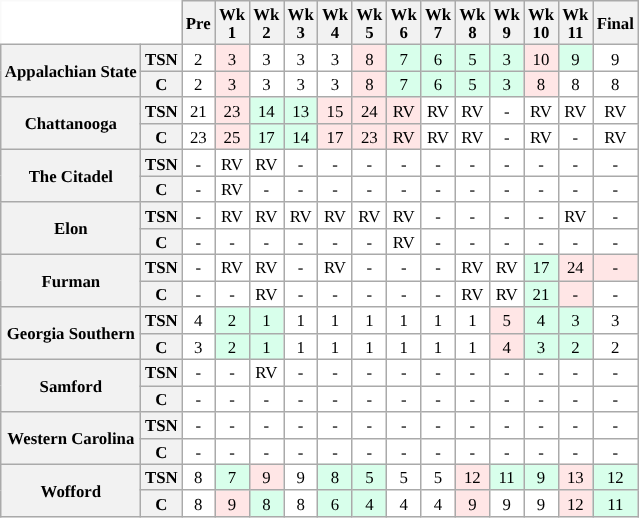<table class="wikitable" style="white-space:nowrap;font-size:70%;">
<tr>
<th colspan=2 style="background:white; border-top-style:hidden; border-left-style:hidden;"> </th>
<th>Pre</th>
<th>Wk<br>1</th>
<th>Wk<br>2</th>
<th>Wk<br>3</th>
<th>Wk<br>4</th>
<th>Wk<br>5</th>
<th>Wk<br>6</th>
<th>Wk<br>7</th>
<th>Wk<br>8</th>
<th>Wk<br>9</th>
<th>Wk<br>10</th>
<th>Wk<br>11</th>
<th>Final</th>
</tr>
<tr style="text-align:center;">
<th rowspan=2>Appalachian State</th>
<th>TSN</th>
<td style="background:#FFF;">2</td>
<td style="background:#FFE6E6;">3</td>
<td style="background:#FFF;">3</td>
<td style="background:#FFF;">3</td>
<td style="background:#FFF;">3</td>
<td style="background:#FFE6E6;">8</td>
<td style="background:#D8FFEB;">7</td>
<td style="background:#D8FFEB;">6</td>
<td style="background:#D8FFEB;">5</td>
<td style="background:#D8FFEB;">3</td>
<td style="background:#FFE6E6;">10</td>
<td style="background:#D8FFEB;">9</td>
<td style="background:#FFF;">9</td>
</tr>
<tr style="text-align:center;">
<th>C</th>
<td style="background:#FFF;">2</td>
<td style="background:#FFE6E6;">3</td>
<td style="background:#FFF;">3</td>
<td style="background:#FFF;">3</td>
<td style="background:#FFF;">3</td>
<td style="background:#FFE6E6;">8</td>
<td style="background:#D8FFEB;">7</td>
<td style="background:#D8FFEB;">6</td>
<td style="background:#D8FFEB;">5</td>
<td style="background:#D8FFEB;">3</td>
<td style="background:#FFE6E6;">8</td>
<td style="background:#FFF;">8</td>
<td style="background:#FFF;">8</td>
</tr>
<tr style="text-align:center;">
<th rowspan=2>Chattanooga</th>
<th>TSN</th>
<td style="background:#FFF;">21</td>
<td style="background:#FFE6E6;">23</td>
<td style="background:#D8FFEB;">14</td>
<td style="background:#D8FFEB;">13</td>
<td style="background:#FFE6E6;">15</td>
<td style="background:#FFE6E6;">24</td>
<td style="background:#FFE6E6;">RV</td>
<td style="background:#FFF;">RV</td>
<td style="background:#FFF;">RV</td>
<td style="background:#FFF;">-</td>
<td style="background:#FFF;">RV</td>
<td style="background:#FFF;">RV</td>
<td style="background:#FFF;">RV</td>
</tr>
<tr style="text-align:center;">
<th>C</th>
<td style="background:#FFF;">23</td>
<td style="background:#FFE6E6;">25</td>
<td style="background:#D8FFEB;">17</td>
<td style="background:#D8FFEB;">14</td>
<td style="background:#FFE6E6;">17</td>
<td style="background:#FFE6E6;">23</td>
<td style="background:#FFE6E6;">RV</td>
<td style="background:#FFF;">RV</td>
<td style="background:#FFF;">RV</td>
<td style="background:#FFF;">-</td>
<td style="background:#FFF;">RV</td>
<td style="background:#FFF;">-</td>
<td style="background:#FFF;">RV</td>
</tr>
<tr style="text-align:center;">
<th rowspan=2>The Citadel</th>
<th>TSN</th>
<td style="background:#FFF;">-</td>
<td style="background:#FFF;">RV</td>
<td style="background:#FFF;">RV</td>
<td style="background:#FFF;">-</td>
<td style="background:#FFF;">-</td>
<td style="background:#FFF;">-</td>
<td style="background:#FFF;">-</td>
<td style="background:#FFF;">-</td>
<td style="background:#FFF;">-</td>
<td style="background:#FFF;">-</td>
<td style="background:#FFF;">-</td>
<td style="background:#FFF;">-</td>
<td style="background:#FFF;">-</td>
</tr>
<tr style="text-align:center;">
<th>C</th>
<td style="background:#FFF;">-</td>
<td style="background:#FFF;">RV</td>
<td style="background:#FFF;">-</td>
<td style="background:#FFF;">-</td>
<td style="background:#FFF;">-</td>
<td style="background:#FFF;">-</td>
<td style="background:#FFF;">-</td>
<td style="background:#FFF;">-</td>
<td style="background:#FFF;">-</td>
<td style="background:#FFF;">-</td>
<td style="background:#FFF;">-</td>
<td style="background:#FFF;">-</td>
<td style="background:#FFF;">-</td>
</tr>
<tr style="text-align:center;">
<th rowspan=2>Elon</th>
<th>TSN</th>
<td style="background:#FFF;">-</td>
<td style="background:#FFF;">RV</td>
<td style="background:#FFF;">RV</td>
<td style="background:#FFF;">RV</td>
<td style="background:#FFF;">RV</td>
<td style="background:#FFF;">RV</td>
<td style="background:#FFF;">RV</td>
<td style="background:#FFF;">-</td>
<td style="background:#FFF;">-</td>
<td style="background:#FFF;">-</td>
<td style="background:#FFF;">-</td>
<td style="background:#FFF;">RV</td>
<td style="background:#FFF;">-</td>
</tr>
<tr style="text-align:center;">
<th>C</th>
<td style="background:#FFF;">-</td>
<td style="background:#FFF;">-</td>
<td style="background:#FFF;">-</td>
<td style="background:#FFF;">-</td>
<td style="background:#FFF;">-</td>
<td style="background:#FFF;">-</td>
<td style="background:#FFF;">RV</td>
<td style="background:#FFF;">-</td>
<td style="background:#FFF;">-</td>
<td style="background:#FFF;">-</td>
<td style="background:#FFF;">-</td>
<td style="background:#FFF;">-</td>
<td style="background:#FFF;">-</td>
</tr>
<tr style="text-align:center;">
<th rowspan=2>Furman</th>
<th>TSN</th>
<td style="background:#FFF;">-</td>
<td style="background:#FFF;">RV</td>
<td style="background:#FFF;">RV</td>
<td style="background:#FFF;">-</td>
<td style="background:#FFF;">RV</td>
<td style="background:#FFF;">-</td>
<td style="background:#FFF;">-</td>
<td style="background:#FFF;">-</td>
<td style="background:#FFF;">RV</td>
<td style="background:#FFF;">RV</td>
<td style="background:#D8FFEB;">17</td>
<td style="background:#FFE6E6;">24</td>
<td style="background:#FFE6E6;">-</td>
</tr>
<tr style="text-align:center;">
<th>C</th>
<td style="background:#FFF;">-</td>
<td style="background:#FFF;">-</td>
<td style="background:#FFF;">RV</td>
<td style="background:#FFF;">-</td>
<td style="background:#FFF;">-</td>
<td style="background:#FFF;">-</td>
<td style="background:#FFF;">-</td>
<td style="background:#FFF;">-</td>
<td style="background:#FFF;">RV</td>
<td style="background:#FFF;">RV</td>
<td style="background:#D8FFEB;">21</td>
<td style="background:#FFE6E6;">-</td>
<td style="background:#FFF;">-</td>
</tr>
<tr style="text-align:center;">
<th rowspan=2>Georgia Southern</th>
<th>TSN</th>
<td style="background:#FFF;">4</td>
<td style="background:#D8FFEB;">2</td>
<td style="background:#D8FFEB;">1</td>
<td style="background:#FFF;">1</td>
<td style="background:#FFF;">1</td>
<td style="background:#FFF;">1</td>
<td style="background:#FFF;">1</td>
<td style="background:#FFF;">1</td>
<td style="background:#FFF;">1</td>
<td style="background:#FFE6E6;">5</td>
<td style="background:#D8FFEB;">4</td>
<td style="background:#D8FFEB;">3</td>
<td style="background:#FFF;">3</td>
</tr>
<tr style="text-align:center;">
<th>C</th>
<td style="background:#FFF;">3</td>
<td style="background:#D8FFEB;">2</td>
<td style="background:#D8FFEB;">1</td>
<td style="background:#FFF;">1</td>
<td style="background:#FFF;">1</td>
<td style="background:#FFF;">1</td>
<td style="background:#FFF;">1</td>
<td style="background:#FFF;">1</td>
<td style="background:#FFF;">1</td>
<td style="background:#FFE6E6;">4</td>
<td style="background:#D8FFEB;">3</td>
<td style="background:#D8FFEB;">2</td>
<td style="background:#FFF;">2</td>
</tr>
<tr style="text-align:center;">
<th rowspan=2>Samford</th>
<th>TSN</th>
<td style="background:#FFF;">-</td>
<td style="background:#FFF;">-</td>
<td style="background:#FFF;">RV</td>
<td style="background:#FFF;">-</td>
<td style="background:#FFF;">-</td>
<td style="background:#FFF;">-</td>
<td style="background:#FFF;">-</td>
<td style="background:#FFF;">-</td>
<td style="background:#FFF;">-</td>
<td style="background:#FFF;">-</td>
<td style="background:#FFF;">-</td>
<td style="background:#FFF;">-</td>
<td style="background:#FFF;">-</td>
</tr>
<tr style="text-align:center;">
<th>C</th>
<td style="background:#FFF;">-</td>
<td style="background:#FFF;">-</td>
<td style="background:#FFF;">-</td>
<td style="background:#FFF;">-</td>
<td style="background:#FFF;">-</td>
<td style="background:#FFF;">-</td>
<td style="background:#FFF;">-</td>
<td style="background:#FFF;">-</td>
<td style="background:#FFF;">-</td>
<td style="background:#FFF;">-</td>
<td style="background:#FFF;">-</td>
<td style="background:#FFF;">-</td>
<td style="background:#FFF;">-</td>
</tr>
<tr style="text-align:center;">
<th rowspan=2>Western Carolina</th>
<th>TSN</th>
<td style="background:#FFF;">-</td>
<td style="background:#FFF;">-</td>
<td style="background:#FFF;">-</td>
<td style="background:#FFF;">-</td>
<td style="background:#FFF;">-</td>
<td style="background:#FFF;">-</td>
<td style="background:#FFF;">-</td>
<td style="background:#FFF;">-</td>
<td style="background:#FFF;">-</td>
<td style="background:#FFF;">-</td>
<td style="background:#FFF;">-</td>
<td style="background:#FFF;">-</td>
<td style="background:#FFF;">-</td>
</tr>
<tr style="text-align:center;">
<th>C</th>
<td style="background:#FFF;">-</td>
<td style="background:#FFF;">-</td>
<td style="background:#FFF;">-</td>
<td style="background:#FFF;">-</td>
<td style="background:#FFF;">-</td>
<td style="background:#FFF;">-</td>
<td style="background:#FFF;">-</td>
<td style="background:#FFF;">-</td>
<td style="background:#FFF;">-</td>
<td style="background:#FFF;">-</td>
<td style="background:#FFF;">-</td>
<td style="background:#FFF;">-</td>
<td style="background:#FFF;">-</td>
</tr>
<tr style="text-align:center;">
<th rowspan=2>Wofford</th>
<th>TSN</th>
<td style="background:#FFF;">8</td>
<td style="background:#D8FFEB;">7</td>
<td style="background:#FFE6E6;">9</td>
<td style="background:#FFF;">9</td>
<td style="background:#D8FFEB;">8</td>
<td style="background:#D8FFEB;">5</td>
<td style="background:#FFF;">5</td>
<td style="background:#FFF;">5</td>
<td style="background:#FFE6E6;">12</td>
<td style="background:#D8FFEB;">11</td>
<td style="background:#D8FFEB;">9</td>
<td style="background:#FFE6E6;">13</td>
<td style="background:#D8FFEB;">12</td>
</tr>
<tr style="text-align:center;">
<th>C</th>
<td style="background:#FFF;">8</td>
<td style="background:#FFE6E6;">9</td>
<td style="background:#D8FFEB;">8</td>
<td style="background:#FFF;">8</td>
<td style="background:#D8FFEB;">6</td>
<td style="background:#D8FFEB;">4</td>
<td style="background:#FFF;">4</td>
<td style="background:#FFF;">4</td>
<td style="background:#FFE6E6;">9</td>
<td style="background:#FFF;">9</td>
<td style="background:#FFF;">9</td>
<td style="background:#FFE6E6;">12</td>
<td style="background:#D8FFEB;">11</td>
</tr>
</table>
